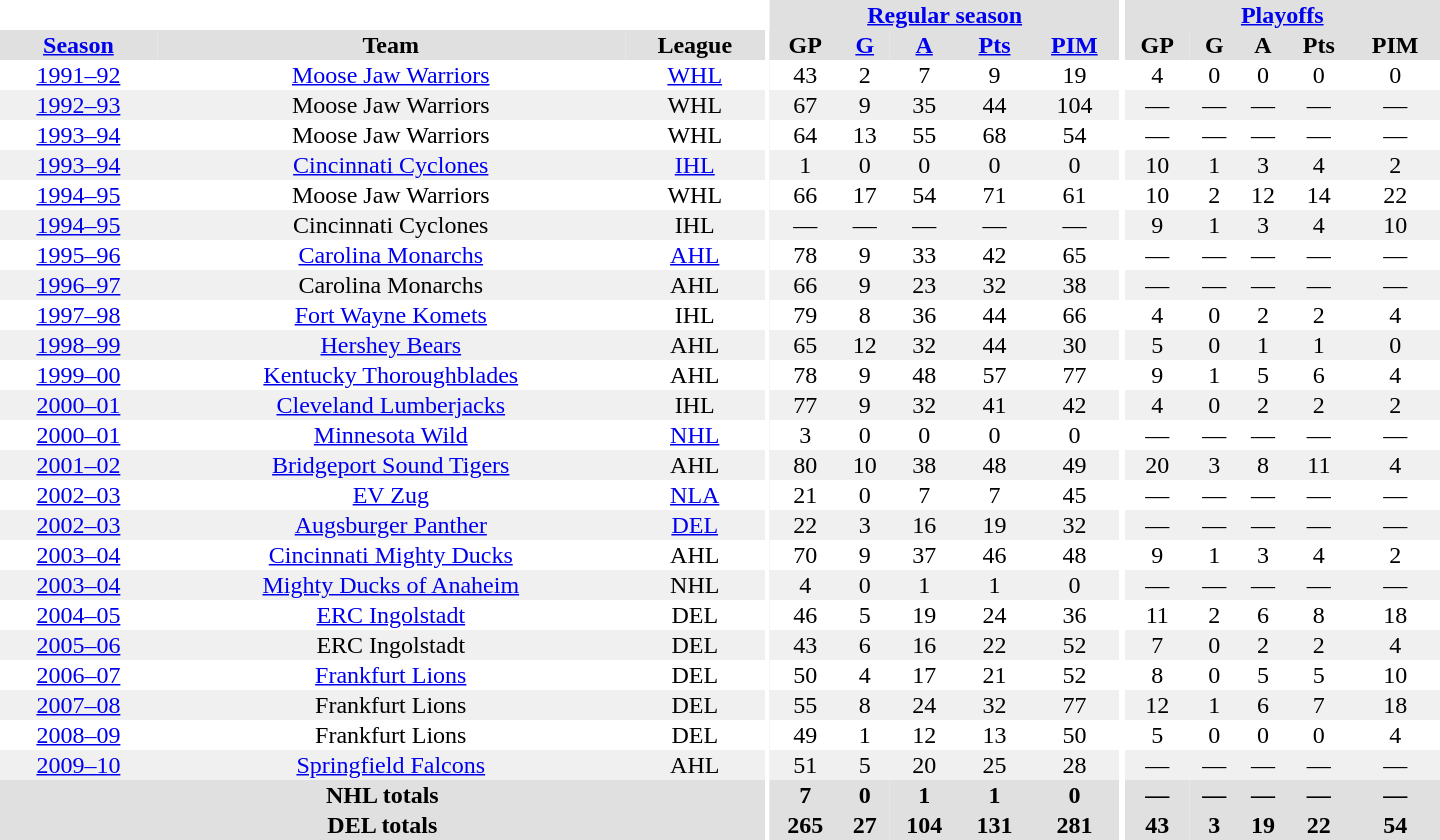<table border="0" cellpadding="1" cellspacing="0" style="text-align:center; width:60em">
<tr bgcolor="#e0e0e0">
<th colspan="3" bgcolor="#ffffff"></th>
<th rowspan="100" bgcolor="#ffffff"></th>
<th colspan="5"><a href='#'>Regular season</a></th>
<th rowspan="100" bgcolor="#ffffff"></th>
<th colspan="5"><a href='#'>Playoffs</a></th>
</tr>
<tr bgcolor="#e0e0e0">
<th><a href='#'>Season</a></th>
<th>Team</th>
<th>League</th>
<th>GP</th>
<th><a href='#'>G</a></th>
<th><a href='#'>A</a></th>
<th><a href='#'>Pts</a></th>
<th><a href='#'>PIM</a></th>
<th>GP</th>
<th>G</th>
<th>A</th>
<th>Pts</th>
<th>PIM</th>
</tr>
<tr>
<td><a href='#'>1991–92</a></td>
<td><a href='#'>Moose Jaw Warriors</a></td>
<td><a href='#'>WHL</a></td>
<td>43</td>
<td>2</td>
<td>7</td>
<td>9</td>
<td>19</td>
<td>4</td>
<td>0</td>
<td>0</td>
<td>0</td>
<td>0</td>
</tr>
<tr bgcolor="#f0f0f0">
<td><a href='#'>1992–93</a></td>
<td>Moose Jaw Warriors</td>
<td>WHL</td>
<td>67</td>
<td>9</td>
<td>35</td>
<td>44</td>
<td>104</td>
<td>—</td>
<td>—</td>
<td>—</td>
<td>—</td>
<td>—</td>
</tr>
<tr>
<td><a href='#'>1993–94</a></td>
<td>Moose Jaw Warriors</td>
<td>WHL</td>
<td>64</td>
<td>13</td>
<td>55</td>
<td>68</td>
<td>54</td>
<td>—</td>
<td>—</td>
<td>—</td>
<td>—</td>
<td>—</td>
</tr>
<tr bgcolor="#f0f0f0">
<td><a href='#'>1993–94</a></td>
<td><a href='#'>Cincinnati Cyclones</a></td>
<td><a href='#'>IHL</a></td>
<td>1</td>
<td>0</td>
<td>0</td>
<td>0</td>
<td>0</td>
<td>10</td>
<td>1</td>
<td>3</td>
<td>4</td>
<td>2</td>
</tr>
<tr>
<td><a href='#'>1994–95</a></td>
<td>Moose Jaw Warriors</td>
<td>WHL</td>
<td>66</td>
<td>17</td>
<td>54</td>
<td>71</td>
<td>61</td>
<td>10</td>
<td>2</td>
<td>12</td>
<td>14</td>
<td>22</td>
</tr>
<tr bgcolor="#f0f0f0">
<td><a href='#'>1994–95</a></td>
<td>Cincinnati Cyclones</td>
<td>IHL</td>
<td>—</td>
<td>—</td>
<td>—</td>
<td>—</td>
<td>—</td>
<td>9</td>
<td>1</td>
<td>3</td>
<td>4</td>
<td>10</td>
</tr>
<tr>
<td><a href='#'>1995–96</a></td>
<td><a href='#'>Carolina Monarchs</a></td>
<td><a href='#'>AHL</a></td>
<td>78</td>
<td>9</td>
<td>33</td>
<td>42</td>
<td>65</td>
<td>—</td>
<td>—</td>
<td>—</td>
<td>—</td>
<td>—</td>
</tr>
<tr bgcolor="#f0f0f0">
<td><a href='#'>1996–97</a></td>
<td>Carolina Monarchs</td>
<td>AHL</td>
<td>66</td>
<td>9</td>
<td>23</td>
<td>32</td>
<td>38</td>
<td>—</td>
<td>—</td>
<td>—</td>
<td>—</td>
<td>—</td>
</tr>
<tr>
<td><a href='#'>1997–98</a></td>
<td><a href='#'>Fort Wayne Komets</a></td>
<td>IHL</td>
<td>79</td>
<td>8</td>
<td>36</td>
<td>44</td>
<td>66</td>
<td>4</td>
<td>0</td>
<td>2</td>
<td>2</td>
<td>4</td>
</tr>
<tr bgcolor="#f0f0f0">
<td><a href='#'>1998–99</a></td>
<td><a href='#'>Hershey Bears</a></td>
<td>AHL</td>
<td>65</td>
<td>12</td>
<td>32</td>
<td>44</td>
<td>30</td>
<td>5</td>
<td>0</td>
<td>1</td>
<td>1</td>
<td>0</td>
</tr>
<tr>
<td><a href='#'>1999–00</a></td>
<td><a href='#'>Kentucky Thoroughblades</a></td>
<td>AHL</td>
<td>78</td>
<td>9</td>
<td>48</td>
<td>57</td>
<td>77</td>
<td>9</td>
<td>1</td>
<td>5</td>
<td>6</td>
<td>4</td>
</tr>
<tr bgcolor="#f0f0f0">
<td><a href='#'>2000–01</a></td>
<td><a href='#'>Cleveland Lumberjacks</a></td>
<td>IHL</td>
<td>77</td>
<td>9</td>
<td>32</td>
<td>41</td>
<td>42</td>
<td>4</td>
<td>0</td>
<td>2</td>
<td>2</td>
<td>2</td>
</tr>
<tr>
<td><a href='#'>2000–01</a></td>
<td><a href='#'>Minnesota Wild</a></td>
<td><a href='#'>NHL</a></td>
<td>3</td>
<td>0</td>
<td>0</td>
<td>0</td>
<td>0</td>
<td>—</td>
<td>—</td>
<td>—</td>
<td>—</td>
<td>—</td>
</tr>
<tr bgcolor="#f0f0f0">
<td><a href='#'>2001–02</a></td>
<td><a href='#'>Bridgeport Sound Tigers</a></td>
<td>AHL</td>
<td>80</td>
<td>10</td>
<td>38</td>
<td>48</td>
<td>49</td>
<td>20</td>
<td>3</td>
<td>8</td>
<td>11</td>
<td>4</td>
</tr>
<tr>
<td><a href='#'>2002–03</a></td>
<td><a href='#'>EV Zug</a></td>
<td><a href='#'>NLA</a></td>
<td>21</td>
<td>0</td>
<td>7</td>
<td>7</td>
<td>45</td>
<td>—</td>
<td>—</td>
<td>—</td>
<td>—</td>
<td>—</td>
</tr>
<tr bgcolor="#f0f0f0">
<td><a href='#'>2002–03</a></td>
<td><a href='#'>Augsburger Panther</a></td>
<td><a href='#'>DEL</a></td>
<td>22</td>
<td>3</td>
<td>16</td>
<td>19</td>
<td>32</td>
<td>—</td>
<td>—</td>
<td>—</td>
<td>—</td>
<td>—</td>
</tr>
<tr>
<td><a href='#'>2003–04</a></td>
<td><a href='#'>Cincinnati Mighty Ducks</a></td>
<td>AHL</td>
<td>70</td>
<td>9</td>
<td>37</td>
<td>46</td>
<td>48</td>
<td>9</td>
<td>1</td>
<td>3</td>
<td>4</td>
<td>2</td>
</tr>
<tr bgcolor="#f0f0f0">
<td><a href='#'>2003–04</a></td>
<td><a href='#'>Mighty Ducks of Anaheim</a></td>
<td>NHL</td>
<td>4</td>
<td>0</td>
<td>1</td>
<td>1</td>
<td>0</td>
<td>—</td>
<td>—</td>
<td>—</td>
<td>—</td>
<td>—</td>
</tr>
<tr>
<td><a href='#'>2004–05</a></td>
<td><a href='#'>ERC Ingolstadt</a></td>
<td>DEL</td>
<td>46</td>
<td>5</td>
<td>19</td>
<td>24</td>
<td>36</td>
<td>11</td>
<td>2</td>
<td>6</td>
<td>8</td>
<td>18</td>
</tr>
<tr bgcolor="#f0f0f0">
<td><a href='#'>2005–06</a></td>
<td>ERC Ingolstadt</td>
<td>DEL</td>
<td>43</td>
<td>6</td>
<td>16</td>
<td>22</td>
<td>52</td>
<td>7</td>
<td>0</td>
<td>2</td>
<td>2</td>
<td>4</td>
</tr>
<tr>
<td><a href='#'>2006–07</a></td>
<td><a href='#'>Frankfurt Lions</a></td>
<td>DEL</td>
<td>50</td>
<td>4</td>
<td>17</td>
<td>21</td>
<td>52</td>
<td>8</td>
<td>0</td>
<td>5</td>
<td>5</td>
<td>10</td>
</tr>
<tr bgcolor="#f0f0f0">
<td><a href='#'>2007–08</a></td>
<td>Frankfurt Lions</td>
<td>DEL</td>
<td>55</td>
<td>8</td>
<td>24</td>
<td>32</td>
<td>77</td>
<td>12</td>
<td>1</td>
<td>6</td>
<td>7</td>
<td>18</td>
</tr>
<tr>
<td><a href='#'>2008–09</a></td>
<td>Frankfurt Lions</td>
<td>DEL</td>
<td>49</td>
<td>1</td>
<td>12</td>
<td>13</td>
<td>50</td>
<td>5</td>
<td>0</td>
<td>0</td>
<td>0</td>
<td>4</td>
</tr>
<tr bgcolor="#f0f0f0">
<td><a href='#'>2009–10</a></td>
<td><a href='#'>Springfield Falcons</a></td>
<td>AHL</td>
<td>51</td>
<td>5</td>
<td>20</td>
<td>25</td>
<td>28</td>
<td>—</td>
<td>—</td>
<td>—</td>
<td>—</td>
<td>—</td>
</tr>
<tr bgcolor="#e0e0e0">
<th colspan="3">NHL totals</th>
<th>7</th>
<th>0</th>
<th>1</th>
<th>1</th>
<th>0</th>
<th>—</th>
<th>—</th>
<th>—</th>
<th>—</th>
<th>—</th>
</tr>
<tr bgcolor="#e0e0e0">
<th colspan="3">DEL totals</th>
<th>265</th>
<th>27</th>
<th>104</th>
<th>131</th>
<th>281</th>
<th>43</th>
<th>3</th>
<th>19</th>
<th>22</th>
<th>54</th>
</tr>
</table>
